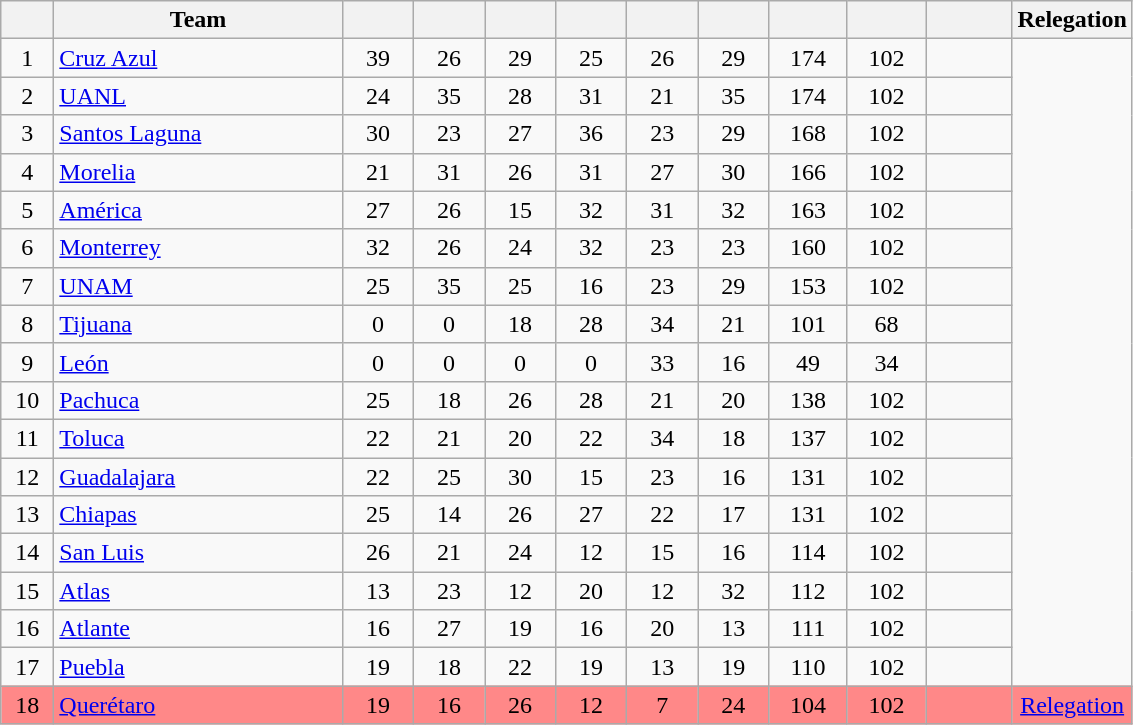<table class="wikitable sortable" style="text-align: center;">
<tr>
<th width=28><br></th>
<th width=185>Team</th>
<th width=40></th>
<th width=40></th>
<th width=40></th>
<th width=40></th>
<th width=40></th>
<th width=40></th>
<th width=45></th>
<th width=45></th>
<th width=50><br></th>
<th>Relegation</th>
</tr>
<tr>
<td>1</td>
<td align=left><a href='#'>Cruz Azul</a></td>
<td>39</td>
<td>26</td>
<td>29</td>
<td>25</td>
<td>26</td>
<td>29</td>
<td>174</td>
<td>102</td>
<td><strong></strong></td>
</tr>
<tr>
<td>2</td>
<td align=left><a href='#'>UANL</a></td>
<td>24</td>
<td>35</td>
<td>28</td>
<td>31</td>
<td>21</td>
<td>35</td>
<td>174</td>
<td>102</td>
<td><strong></strong></td>
</tr>
<tr>
<td>3</td>
<td align=left><a href='#'>Santos Laguna</a></td>
<td>30</td>
<td>23</td>
<td>27</td>
<td>36</td>
<td>23</td>
<td>29</td>
<td>168</td>
<td>102</td>
<td><strong></strong></td>
</tr>
<tr>
<td>4</td>
<td align=left><a href='#'>Morelia</a></td>
<td>21</td>
<td>31</td>
<td>26</td>
<td>31</td>
<td>27</td>
<td>30</td>
<td>166</td>
<td>102</td>
<td><strong></strong></td>
</tr>
<tr>
<td>5</td>
<td align=left><a href='#'>América</a></td>
<td>27</td>
<td>26</td>
<td>15</td>
<td>32</td>
<td>31</td>
<td>32</td>
<td>163</td>
<td>102</td>
<td><strong></strong></td>
</tr>
<tr>
<td>6</td>
<td align=left><a href='#'>Monterrey</a></td>
<td>32</td>
<td>26</td>
<td>24</td>
<td>32</td>
<td>23</td>
<td>23</td>
<td>160</td>
<td>102</td>
<td><strong></strong></td>
</tr>
<tr>
<td>7</td>
<td align=left><a href='#'>UNAM</a></td>
<td>25</td>
<td>35</td>
<td>25</td>
<td>16</td>
<td>23</td>
<td>29</td>
<td>153</td>
<td>102</td>
<td><strong></strong></td>
</tr>
<tr>
<td>8</td>
<td align=left><a href='#'>Tijuana</a></td>
<td>0</td>
<td>0</td>
<td>18</td>
<td>28</td>
<td>34</td>
<td>21</td>
<td>101</td>
<td>68</td>
<td><strong></strong></td>
</tr>
<tr>
<td>9</td>
<td align=left><a href='#'>León</a></td>
<td>0</td>
<td>0</td>
<td>0</td>
<td>0</td>
<td>33</td>
<td>16</td>
<td>49</td>
<td>34</td>
<td><strong></strong></td>
</tr>
<tr>
<td>10</td>
<td align=left><a href='#'>Pachuca</a></td>
<td>25</td>
<td>18</td>
<td>26</td>
<td>28</td>
<td>21</td>
<td>20</td>
<td>138</td>
<td>102</td>
<td><strong></strong></td>
</tr>
<tr>
<td>11</td>
<td align=left><a href='#'>Toluca</a></td>
<td>22</td>
<td>21</td>
<td>20</td>
<td>22</td>
<td>34</td>
<td>18</td>
<td>137</td>
<td>102</td>
<td><strong></strong></td>
</tr>
<tr>
<td>12</td>
<td align=left><a href='#'>Guadalajara</a></td>
<td>22</td>
<td>25</td>
<td>30</td>
<td>15</td>
<td>23</td>
<td>16</td>
<td>131</td>
<td>102</td>
<td><strong></strong></td>
</tr>
<tr>
<td>13</td>
<td align=left><a href='#'>Chiapas</a></td>
<td>25</td>
<td>14</td>
<td>26</td>
<td>27</td>
<td>22</td>
<td>17</td>
<td>131</td>
<td>102</td>
<td><strong></strong></td>
</tr>
<tr>
<td>14</td>
<td align=left><a href='#'>San Luis</a></td>
<td>26</td>
<td>21</td>
<td>24</td>
<td>12</td>
<td>15</td>
<td>16</td>
<td>114</td>
<td>102</td>
<td><strong></strong></td>
</tr>
<tr>
<td>15</td>
<td align=left><a href='#'>Atlas</a></td>
<td>13</td>
<td>23</td>
<td>12</td>
<td>20</td>
<td>12</td>
<td>32</td>
<td>112</td>
<td>102</td>
<td><strong></strong></td>
</tr>
<tr>
<td>16</td>
<td align=left><a href='#'>Atlante</a></td>
<td>16</td>
<td>27</td>
<td>19</td>
<td>16</td>
<td>20</td>
<td>13</td>
<td>111</td>
<td>102</td>
<td><strong></strong></td>
</tr>
<tr>
<td>17</td>
<td align=left><a href='#'>Puebla</a></td>
<td>19</td>
<td>18</td>
<td>22</td>
<td>19</td>
<td>13</td>
<td>19</td>
<td>110</td>
<td>102</td>
<td><strong></strong></td>
</tr>
<tr style="text-align:center; background:#ff8888;">
<td>18</td>
<td align=left><a href='#'>Querétaro</a></td>
<td>19</td>
<td>16</td>
<td>26</td>
<td>12</td>
<td>7</td>
<td>24</td>
<td>104</td>
<td>102</td>
<td><strong></strong></td>
<td><a href='#'>Relegation</a></td>
</tr>
</table>
